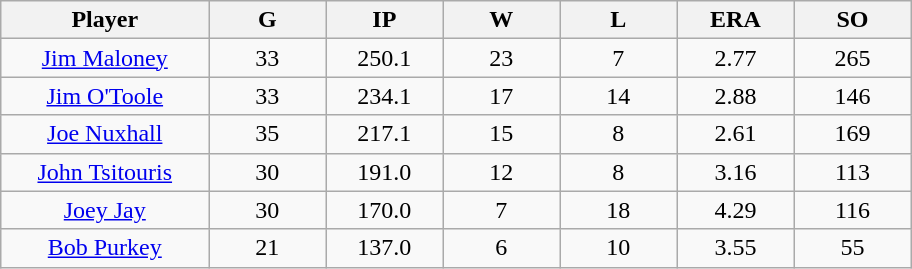<table class="wikitable sortable">
<tr>
<th bgcolor="#DDDDFF" width="16%">Player</th>
<th bgcolor="#DDDDFF" width="9%">G</th>
<th bgcolor="#DDDDFF" width="9%">IP</th>
<th bgcolor="#DDDDFF" width="9%">W</th>
<th bgcolor="#DDDDFF" width="9%">L</th>
<th bgcolor="#DDDDFF" width="9%">ERA</th>
<th bgcolor="#DDDDFF" width="9%">SO</th>
</tr>
<tr align="center">
<td><a href='#'>Jim Maloney</a></td>
<td>33</td>
<td>250.1</td>
<td>23</td>
<td>7</td>
<td>2.77</td>
<td>265</td>
</tr>
<tr align="center">
<td><a href='#'>Jim O'Toole</a></td>
<td>33</td>
<td>234.1</td>
<td>17</td>
<td>14</td>
<td>2.88</td>
<td>146</td>
</tr>
<tr align="center">
<td><a href='#'>Joe Nuxhall</a></td>
<td>35</td>
<td>217.1</td>
<td>15</td>
<td>8</td>
<td>2.61</td>
<td>169</td>
</tr>
<tr align="center">
<td><a href='#'>John Tsitouris</a></td>
<td>30</td>
<td>191.0</td>
<td>12</td>
<td>8</td>
<td>3.16</td>
<td>113</td>
</tr>
<tr align="center">
<td><a href='#'>Joey Jay</a></td>
<td>30</td>
<td>170.0</td>
<td>7</td>
<td>18</td>
<td>4.29</td>
<td>116</td>
</tr>
<tr align="center">
<td><a href='#'>Bob Purkey</a></td>
<td>21</td>
<td>137.0</td>
<td>6</td>
<td>10</td>
<td>3.55</td>
<td>55</td>
</tr>
</table>
